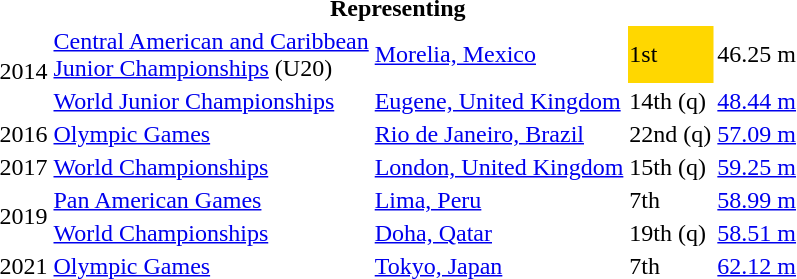<table>
<tr>
<th colspan="5">Representing </th>
</tr>
<tr>
<td rowspan=2>2014</td>
<td><a href='#'>Central American and Caribbean<br>Junior Championships</a> (U20)</td>
<td><a href='#'>Morelia, Mexico</a></td>
<td bgcolor=gold>1st</td>
<td>46.25 m</td>
</tr>
<tr>
<td><a href='#'>World Junior Championships</a></td>
<td><a href='#'>Eugene, United Kingdom</a></td>
<td>14th (q)</td>
<td><a href='#'>48.44 m</a></td>
</tr>
<tr>
<td>2016</td>
<td><a href='#'>Olympic Games</a></td>
<td><a href='#'>Rio de Janeiro, Brazil</a></td>
<td>22nd (q)</td>
<td><a href='#'>57.09 m</a></td>
</tr>
<tr>
<td>2017</td>
<td><a href='#'>World Championships</a></td>
<td><a href='#'>London, United Kingdom</a></td>
<td>15th (q)</td>
<td><a href='#'>59.25 m</a></td>
</tr>
<tr>
<td rowspan=2>2019</td>
<td><a href='#'>Pan American Games</a></td>
<td><a href='#'>Lima, Peru</a></td>
<td>7th</td>
<td><a href='#'>58.99 m</a></td>
</tr>
<tr>
<td><a href='#'>World Championships</a></td>
<td><a href='#'>Doha, Qatar</a></td>
<td>19th (q)</td>
<td><a href='#'>58.51 m</a></td>
</tr>
<tr>
<td>2021</td>
<td><a href='#'>Olympic Games</a></td>
<td><a href='#'>Tokyo, Japan</a></td>
<td>7th</td>
<td><a href='#'>62.12 m</a></td>
</tr>
</table>
